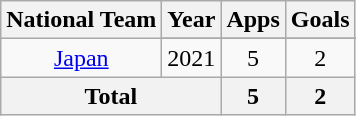<table class="wikitable" style="text-align:center">
<tr>
<th>National Team</th>
<th>Year</th>
<th>Apps</th>
<th>Goals</th>
</tr>
<tr>
<td rowspan="2"><a href='#'>Japan</a></td>
</tr>
<tr>
<td>2021</td>
<td>5</td>
<td>2</td>
</tr>
<tr>
<th colspan="2">Total</th>
<th>5</th>
<th>2</th>
</tr>
</table>
